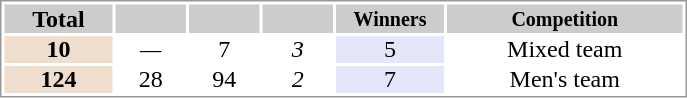<table style="border: 1px solid #999; background-color:#FFFFFF; line-height:16px; text-align:center">
<tr>
<th style="background-color: #ccc;" width="70">Total</th>
<th style="background-color: #ccc;" width="45"><small></small></th>
<th style="background-color: #ccc;" width="45"><small></small></th>
<th style="background-color: #ccc;" width="45"><small></small></th>
<th style="background-color: #ccc;" width="70"><small>Winners</small></th>
<th style="background-color: #ccc;" width="155"><small>Competition</small></th>
</tr>
<tr>
<td bgcolor=#EFDECD><strong>10</strong></td>
<td><em>—</em></td>
<td>7</td>
<td><em>3</em></td>
<td bgcolor="#E6E6FA">5 </td>
<td>Mixed team</td>
</tr>
<tr>
<td bgcolor=#EFDECD><strong>124</strong></td>
<td>28</td>
<td>94</td>
<td><em>2</em></td>
<td bgcolor=#E6E6FA>7 </td>
<td>Men's team</td>
</tr>
</table>
